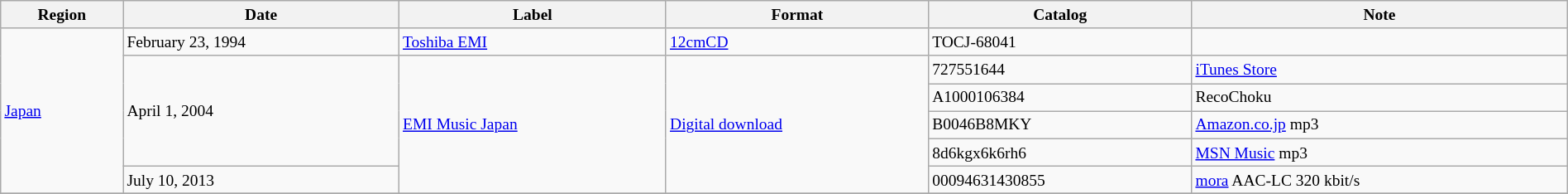<table class="wikitable sortable" style="margin:0 auto; font-size:small; width:100%">
<tr>
<th>Region</th>
<th>Date</th>
<th>Label</th>
<th>Format</th>
<th>Catalog</th>
<th>Note</th>
</tr>
<tr>
<td rowspan="6"><a href='#'>Japan</a></td>
<td>February 23, 1994</td>
<td><a href='#'>Toshiba EMI</a></td>
<td><a href='#'>12cmCD</a></td>
<td>TOCJ-68041</td>
<td></td>
</tr>
<tr>
<td rowspan="4">April 1, 2004</td>
<td rowspan="5"><a href='#'>EMI Music Japan</a></td>
<td rowspan="5"><a href='#'>Digital download</a></td>
<td>727551644</td>
<td><a href='#'>iTunes Store</a></td>
</tr>
<tr>
<td>A1000106384</td>
<td>RecoChoku</td>
</tr>
<tr>
<td>B0046B8MKY</td>
<td><a href='#'>Amazon.co.jp</a> mp3</td>
</tr>
<tr>
<td>8d6kgx6k6rh6</td>
<td><a href='#'>MSN Music</a> mp3</td>
</tr>
<tr>
<td>July 10, 2013</td>
<td>00094631430855</td>
<td><a href='#'>mora</a> AAC-LC 320 kbit/s</td>
</tr>
<tr>
</tr>
</table>
